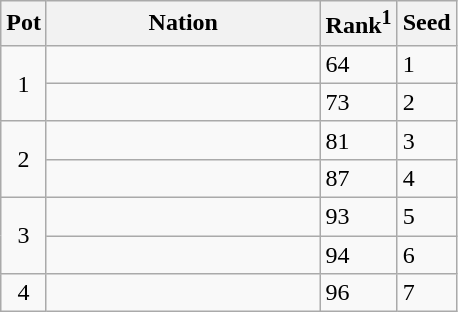<table class="wikitable">
<tr>
<th>Pot</th>
<th width="175">Nation</th>
<th>Rank<sup>1</sup></th>
<th>Seed</th>
</tr>
<tr>
<td rowspan=2 style="text-align:center;">1</td>
<td></td>
<td>64</td>
<td>1</td>
</tr>
<tr>
<td></td>
<td>73</td>
<td>2</td>
</tr>
<tr>
<td rowspan=2 style="text-align:center;">2</td>
<td></td>
<td>81</td>
<td>3</td>
</tr>
<tr>
<td></td>
<td>87</td>
<td>4</td>
</tr>
<tr>
<td rowspan=2 style="text-align:center;">3</td>
<td></td>
<td>93</td>
<td>5</td>
</tr>
<tr>
<td></td>
<td>94</td>
<td>6</td>
</tr>
<tr>
<td style="text-align:center;">4</td>
<td></td>
<td>96</td>
<td>7</td>
</tr>
</table>
